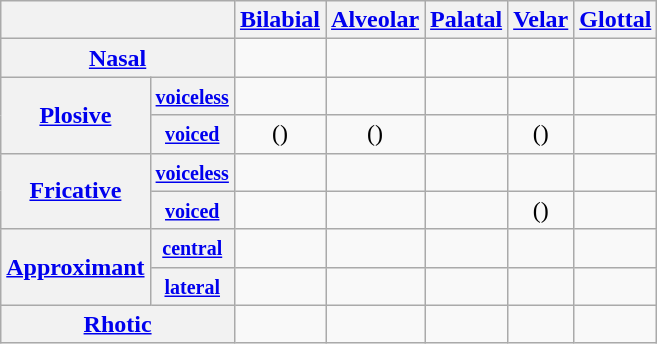<table class="wikitable" style=text-align:center>
<tr>
<th colspan=2></th>
<th><a href='#'>Bilabial</a></th>
<th><a href='#'>Alveolar</a></th>
<th><a href='#'>Palatal</a></th>
<th><a href='#'>Velar</a></th>
<th><a href='#'>Glottal</a></th>
</tr>
<tr>
<th colspan=2><a href='#'>Nasal</a></th>
<td></td>
<td></td>
<td></td>
<td></td>
<td></td>
</tr>
<tr>
<th rowspan=2><a href='#'>Plosive</a></th>
<th><small><a href='#'>voiceless</a></small></th>
<td></td>
<td></td>
<td></td>
<td></td>
<td></td>
</tr>
<tr>
<th><small><a href='#'>voiced</a></small></th>
<td>()</td>
<td>()</td>
<td></td>
<td>()</td>
<td></td>
</tr>
<tr>
<th rowspan=2><a href='#'>Fricative</a></th>
<th><small><a href='#'>voiceless</a></small></th>
<td></td>
<td></td>
<td></td>
<td></td>
<td></td>
</tr>
<tr>
<th><small><a href='#'>voiced</a></small></th>
<td></td>
<td></td>
<td></td>
<td>()</td>
<td></td>
</tr>
<tr>
<th rowspan=2><a href='#'>Approximant</a></th>
<th><small><a href='#'>central</a></small></th>
<td></td>
<td></td>
<td></td>
<td></td>
<td></td>
</tr>
<tr>
<th><small><a href='#'>lateral</a></small></th>
<td></td>
<td></td>
<td></td>
<td></td>
<td></td>
</tr>
<tr>
<th colspan=2><a href='#'>Rhotic</a></th>
<td></td>
<td></td>
<td></td>
<td></td>
<td></td>
</tr>
</table>
